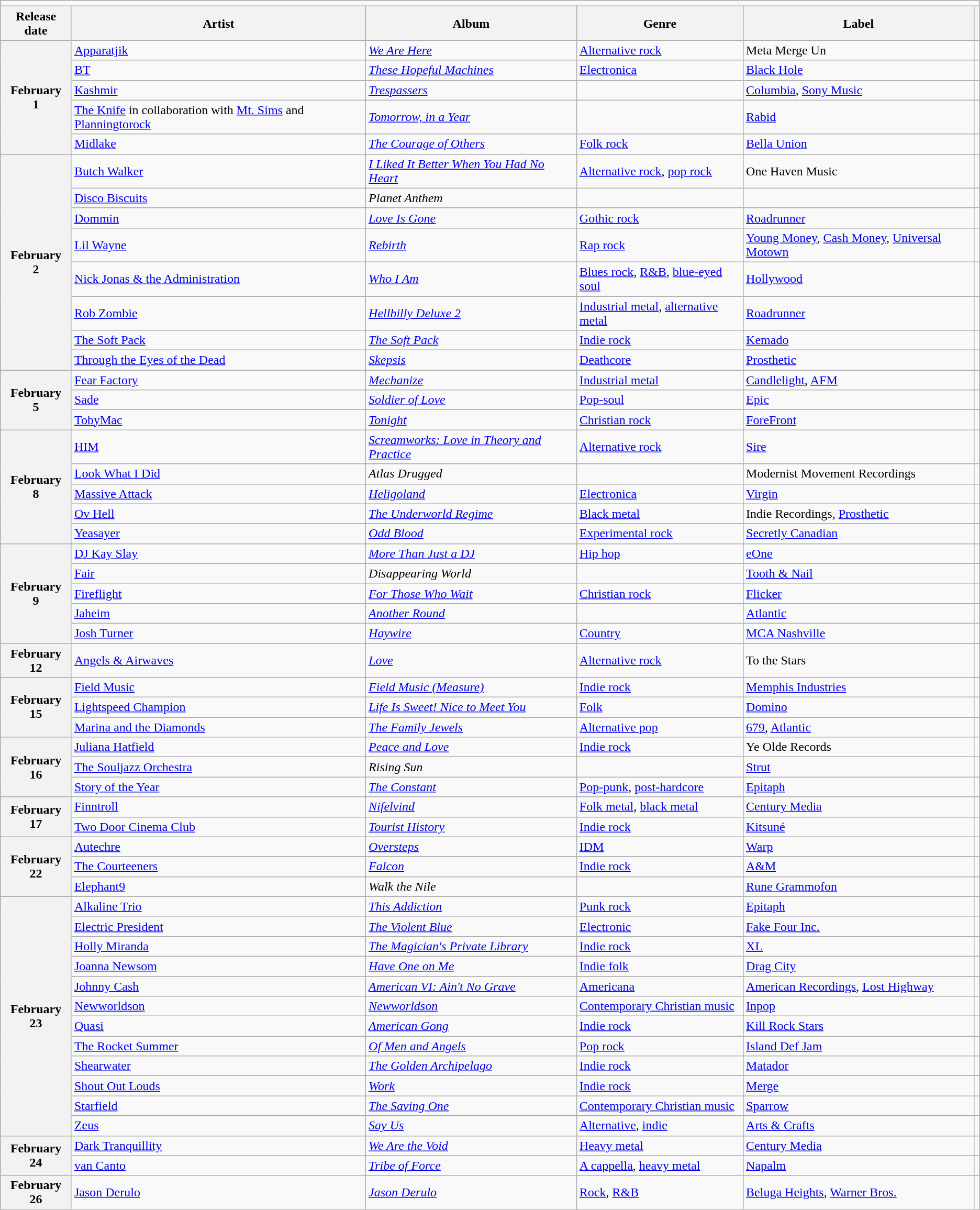<table class="wikitable plainrowheaders">
<tr>
<td colspan="6" style="text-align:center;"></td>
</tr>
<tr>
<th scope="col">Release date</th>
<th scope="col">Artist</th>
<th scope="col">Album</th>
<th scope="col">Genre</th>
<th scope="col">Label</th>
<th scope="col"></th>
</tr>
<tr>
<th scope="row" rowspan="5" style="text-align:center;">February<br>1</th>
<td><a href='#'>Apparatjik</a></td>
<td><em><a href='#'>We Are Here</a></em></td>
<td><a href='#'>Alternative rock</a></td>
<td>Meta Merge Un</td>
<td></td>
</tr>
<tr>
<td><a href='#'>BT</a></td>
<td><em><a href='#'>These Hopeful Machines</a></em></td>
<td><a href='#'>Electronica</a></td>
<td><a href='#'>Black Hole</a></td>
<td></td>
</tr>
<tr>
<td><a href='#'>Kashmir</a></td>
<td><em><a href='#'>Trespassers</a></em></td>
<td></td>
<td><a href='#'>Columbia</a>, <a href='#'>Sony Music</a></td>
<td></td>
</tr>
<tr>
<td><a href='#'>The Knife</a> in collaboration with <a href='#'>Mt. Sims</a> and <a href='#'>Planningtorock</a></td>
<td><em><a href='#'>Tomorrow, in a Year</a></em></td>
<td></td>
<td><a href='#'>Rabid</a></td>
<td></td>
</tr>
<tr>
<td><a href='#'>Midlake</a></td>
<td><em><a href='#'>The Courage of Others</a></em></td>
<td><a href='#'>Folk rock</a></td>
<td><a href='#'>Bella Union</a></td>
<td></td>
</tr>
<tr>
<th scope="row" rowspan="8" style="text-align:center;">February<br>2</th>
<td><a href='#'>Butch Walker</a></td>
<td><em><a href='#'>I Liked It Better When You Had No Heart</a></em></td>
<td><a href='#'>Alternative rock</a>, <a href='#'>pop rock</a></td>
<td>One Haven Music</td>
<td></td>
</tr>
<tr>
<td><a href='#'>Disco Biscuits</a></td>
<td><em>Planet Anthem</em></td>
<td></td>
<td></td>
<td></td>
</tr>
<tr>
<td><a href='#'>Dommin</a></td>
<td><em><a href='#'>Love Is Gone</a></em></td>
<td><a href='#'>Gothic rock</a></td>
<td><a href='#'>Roadrunner</a></td>
<td></td>
</tr>
<tr>
<td><a href='#'>Lil Wayne</a></td>
<td><em><a href='#'>Rebirth</a></em></td>
<td><a href='#'>Rap rock</a></td>
<td><a href='#'>Young Money</a>, <a href='#'>Cash Money</a>, <a href='#'>Universal Motown</a></td>
<td></td>
</tr>
<tr>
<td><a href='#'>Nick Jonas & the Administration</a></td>
<td><em><a href='#'>Who I Am</a></em></td>
<td><a href='#'>Blues rock</a>, <a href='#'>R&B</a>, <a href='#'>blue-eyed soul</a></td>
<td><a href='#'>Hollywood</a></td>
<td></td>
</tr>
<tr>
<td><a href='#'>Rob Zombie</a></td>
<td><em><a href='#'>Hellbilly Deluxe 2</a></em></td>
<td><a href='#'>Industrial metal</a>, <a href='#'>alternative metal</a></td>
<td><a href='#'>Roadrunner</a></td>
<td></td>
</tr>
<tr>
<td><a href='#'>The Soft Pack</a></td>
<td><em><a href='#'>The Soft Pack</a></em></td>
<td><a href='#'>Indie rock</a></td>
<td><a href='#'>Kemado</a></td>
<td></td>
</tr>
<tr>
<td><a href='#'>Through the Eyes of the Dead</a></td>
<td><em><a href='#'>Skepsis</a></em></td>
<td><a href='#'>Deathcore</a></td>
<td><a href='#'>Prosthetic</a></td>
<td></td>
</tr>
<tr>
<th scope="row" rowspan="3" style="text-align:center;">February<br>5</th>
<td><a href='#'>Fear Factory</a></td>
<td><em><a href='#'>Mechanize</a></em></td>
<td><a href='#'>Industrial metal</a></td>
<td><a href='#'>Candlelight</a>, <a href='#'>AFM</a></td>
<td></td>
</tr>
<tr>
<td><a href='#'>Sade</a></td>
<td><em><a href='#'>Soldier of Love</a></em></td>
<td><a href='#'>Pop-soul</a></td>
<td><a href='#'>Epic</a></td>
<td></td>
</tr>
<tr>
<td><a href='#'>TobyMac</a></td>
<td><em><a href='#'>Tonight</a></em></td>
<td><a href='#'>Christian rock</a></td>
<td><a href='#'>ForeFront</a></td>
<td></td>
</tr>
<tr>
<th scope="row" rowspan="5" style="text-align:center;">February<br>8</th>
<td><a href='#'>HIM</a></td>
<td><em><a href='#'>Screamworks: Love in Theory and Practice</a></em></td>
<td><a href='#'>Alternative rock</a></td>
<td><a href='#'>Sire</a></td>
<td></td>
</tr>
<tr>
<td><a href='#'>Look What I Did</a></td>
<td><em>Atlas Drugged</em></td>
<td></td>
<td>Modernist Movement Recordings</td>
<td></td>
</tr>
<tr>
<td><a href='#'>Massive Attack</a></td>
<td><em><a href='#'>Heligoland</a></em></td>
<td><a href='#'>Electronica</a></td>
<td><a href='#'>Virgin</a></td>
<td></td>
</tr>
<tr>
<td><a href='#'>Ov Hell</a></td>
<td><em><a href='#'>The Underworld Regime</a></em></td>
<td><a href='#'>Black metal</a></td>
<td>Indie Recordings, <a href='#'>Prosthetic</a></td>
<td></td>
</tr>
<tr>
<td><a href='#'>Yeasayer</a></td>
<td><em><a href='#'>Odd Blood</a></em></td>
<td><a href='#'>Experimental rock</a></td>
<td><a href='#'>Secretly Canadian</a></td>
<td></td>
</tr>
<tr>
<th scope="row" rowspan="5" style="text-align:center;">February<br>9</th>
<td><a href='#'>DJ Kay Slay</a></td>
<td><em><a href='#'>More Than Just a DJ</a></em></td>
<td><a href='#'>Hip hop</a></td>
<td><a href='#'>eOne</a></td>
<td></td>
</tr>
<tr>
<td><a href='#'>Fair</a></td>
<td><em>Disappearing World</em></td>
<td></td>
<td><a href='#'>Tooth & Nail</a></td>
<td></td>
</tr>
<tr>
<td><a href='#'>Fireflight</a></td>
<td><em><a href='#'>For Those Who Wait</a></em></td>
<td><a href='#'>Christian rock</a></td>
<td><a href='#'>Flicker</a></td>
<td></td>
</tr>
<tr>
<td><a href='#'>Jaheim</a></td>
<td><em><a href='#'>Another Round</a></em></td>
<td></td>
<td><a href='#'>Atlantic</a></td>
<td></td>
</tr>
<tr>
<td><a href='#'>Josh Turner</a></td>
<td><em><a href='#'>Haywire</a></em></td>
<td><a href='#'>Country</a></td>
<td><a href='#'>MCA Nashville</a></td>
<td></td>
</tr>
<tr>
<th scope="row" style="text-align:center;">February<br>12</th>
<td><a href='#'>Angels & Airwaves</a></td>
<td><em><a href='#'>Love</a></em></td>
<td><a href='#'>Alternative rock</a></td>
<td>To the Stars</td>
<td></td>
</tr>
<tr>
<th scope="row" rowspan="3" style="text-align:center;">February<br>15</th>
<td><a href='#'>Field Music</a></td>
<td><em><a href='#'>Field Music (Measure)</a></em></td>
<td><a href='#'>Indie rock</a></td>
<td><a href='#'>Memphis Industries</a></td>
<td></td>
</tr>
<tr>
<td><a href='#'>Lightspeed Champion</a></td>
<td><em><a href='#'>Life Is Sweet! Nice to Meet You</a></em></td>
<td><a href='#'>Folk</a></td>
<td><a href='#'>Domino</a></td>
<td></td>
</tr>
<tr>
<td><a href='#'>Marina and the Diamonds</a></td>
<td><em><a href='#'>The Family Jewels</a></em></td>
<td><a href='#'>Alternative pop</a></td>
<td><a href='#'>679</a>, <a href='#'>Atlantic</a></td>
<td></td>
</tr>
<tr>
<th scope="row" rowspan="3" style="text-align:center;">February<br>16</th>
<td><a href='#'>Juliana Hatfield</a></td>
<td><em><a href='#'>Peace and Love</a></em></td>
<td><a href='#'>Indie rock</a></td>
<td>Ye Olde Records</td>
<td></td>
</tr>
<tr>
<td><a href='#'>The Souljazz Orchestra</a></td>
<td><em>Rising Sun</em></td>
<td></td>
<td><a href='#'>Strut</a></td>
<td></td>
</tr>
<tr>
<td><a href='#'>Story of the Year</a></td>
<td><em><a href='#'>The Constant</a></em></td>
<td><a href='#'>Pop-punk</a>, <a href='#'>post-hardcore</a></td>
<td><a href='#'>Epitaph</a></td>
<td></td>
</tr>
<tr>
<th scope="row" rowspan="2" style="text-align:center;">February<br>17</th>
<td><a href='#'>Finntroll</a></td>
<td><em><a href='#'>Nifelvind</a></em></td>
<td><a href='#'>Folk metal</a>, <a href='#'>black metal</a></td>
<td><a href='#'>Century Media</a></td>
<td></td>
</tr>
<tr>
<td><a href='#'>Two Door Cinema Club</a></td>
<td><em><a href='#'>Tourist History</a></em></td>
<td><a href='#'>Indie rock</a></td>
<td><a href='#'>Kitsuné</a></td>
<td></td>
</tr>
<tr>
<th scope="row" rowspan="3" style="text-align:center;">February<br>22</th>
<td><a href='#'>Autechre</a></td>
<td><em><a href='#'>Oversteps</a></em></td>
<td><a href='#'>IDM</a></td>
<td><a href='#'>Warp</a></td>
<td></td>
</tr>
<tr>
<td><a href='#'>The Courteeners</a></td>
<td><em><a href='#'>Falcon</a></em></td>
<td><a href='#'>Indie rock</a></td>
<td><a href='#'>A&M</a></td>
<td></td>
</tr>
<tr>
<td><a href='#'>Elephant9</a></td>
<td><em>Walk the Nile</em></td>
<td></td>
<td><a href='#'>Rune Grammofon</a></td>
<td></td>
</tr>
<tr>
<th scope="row" rowspan="12" style="text-align:center;">February<br>23</th>
<td><a href='#'>Alkaline Trio</a></td>
<td><em><a href='#'>This Addiction</a></em></td>
<td><a href='#'>Punk rock</a></td>
<td><a href='#'>Epitaph</a></td>
<td></td>
</tr>
<tr>
<td><a href='#'>Electric President</a></td>
<td><em><a href='#'>The Violent Blue</a></em></td>
<td><a href='#'>Electronic</a></td>
<td><a href='#'>Fake Four Inc.</a></td>
<td></td>
</tr>
<tr>
<td><a href='#'>Holly Miranda</a></td>
<td><em><a href='#'>The Magician's Private Library</a></em></td>
<td><a href='#'>Indie rock</a></td>
<td><a href='#'>XL</a></td>
<td></td>
</tr>
<tr>
<td><a href='#'>Joanna Newsom</a></td>
<td><em><a href='#'>Have One on Me</a></em></td>
<td><a href='#'>Indie folk</a></td>
<td><a href='#'>Drag City</a></td>
<td></td>
</tr>
<tr>
<td><a href='#'>Johnny Cash</a></td>
<td><em><a href='#'>American VI: Ain't No Grave</a></em></td>
<td><a href='#'>Americana</a></td>
<td><a href='#'>American Recordings</a>, <a href='#'>Lost Highway</a></td>
<td></td>
</tr>
<tr>
<td><a href='#'>Newworldson</a></td>
<td><em><a href='#'>Newworldson</a></em></td>
<td><a href='#'>Contemporary Christian music</a></td>
<td><a href='#'>Inpop</a></td>
<td></td>
</tr>
<tr>
<td><a href='#'>Quasi</a></td>
<td><em><a href='#'>American Gong</a></em></td>
<td><a href='#'>Indie rock</a></td>
<td><a href='#'>Kill Rock Stars</a></td>
<td></td>
</tr>
<tr>
<td><a href='#'>The Rocket Summer</a></td>
<td><em><a href='#'>Of Men and Angels</a></em></td>
<td><a href='#'>Pop rock</a></td>
<td><a href='#'>Island Def Jam</a></td>
<td></td>
</tr>
<tr>
<td><a href='#'>Shearwater</a></td>
<td><em><a href='#'>The Golden Archipelago</a></em></td>
<td><a href='#'>Indie rock</a></td>
<td><a href='#'>Matador</a></td>
<td></td>
</tr>
<tr>
<td><a href='#'>Shout Out Louds</a></td>
<td><em><a href='#'>Work</a></em></td>
<td><a href='#'>Indie rock</a></td>
<td><a href='#'>Merge</a></td>
<td></td>
</tr>
<tr>
<td><a href='#'>Starfield</a></td>
<td><em><a href='#'>The Saving One</a></em></td>
<td><a href='#'>Contemporary Christian music</a></td>
<td><a href='#'>Sparrow</a></td>
<td></td>
</tr>
<tr>
<td><a href='#'>Zeus</a></td>
<td><em><a href='#'>Say Us</a></em></td>
<td><a href='#'>Alternative</a>, <a href='#'>indie</a></td>
<td><a href='#'>Arts & Crafts</a></td>
<td></td>
</tr>
<tr>
<th scope="row" rowspan="2" style="text-align:center;">February<br>24</th>
<td><a href='#'>Dark Tranquillity</a></td>
<td><em><a href='#'>We Are the Void</a></em></td>
<td><a href='#'>Heavy metal</a></td>
<td><a href='#'>Century Media</a></td>
<td></td>
</tr>
<tr>
<td><a href='#'>van Canto</a></td>
<td><em><a href='#'>Tribe of Force</a></em></td>
<td><a href='#'>A cappella</a>, <a href='#'>heavy metal</a></td>
<td><a href='#'>Napalm</a></td>
<td></td>
</tr>
<tr>
<th scope="row" style="text-align:center;">February<br>26</th>
<td><a href='#'>Jason Derulo</a></td>
<td><em><a href='#'>Jason Derulo</a></em></td>
<td><a href='#'>Rock</a>, <a href='#'>R&B</a></td>
<td><a href='#'>Beluga Heights</a>, <a href='#'>Warner Bros.</a></td>
<td></td>
</tr>
</table>
